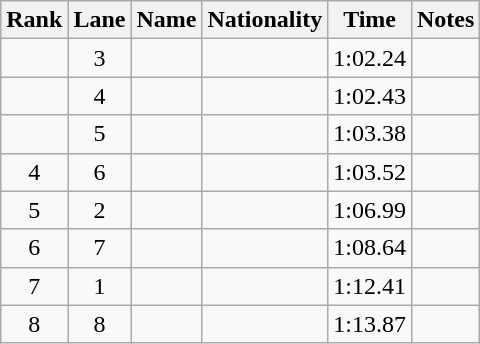<table class="wikitable sortable" style="text-align:center">
<tr>
<th>Rank</th>
<th>Lane</th>
<th>Name</th>
<th>Nationality</th>
<th>Time</th>
<th>Notes</th>
</tr>
<tr>
<td></td>
<td>3</td>
<td align=left></td>
<td align=left></td>
<td>1:02.24</td>
<td></td>
</tr>
<tr>
<td></td>
<td>4</td>
<td align=left></td>
<td align=left></td>
<td>1:02.43</td>
<td></td>
</tr>
<tr>
<td></td>
<td>5</td>
<td align=left></td>
<td align=left></td>
<td>1:03.38</td>
<td></td>
</tr>
<tr>
<td>4</td>
<td>6</td>
<td align=left></td>
<td align=left></td>
<td>1:03.52</td>
<td></td>
</tr>
<tr>
<td>5</td>
<td>2</td>
<td align=left></td>
<td align=left></td>
<td>1:06.99</td>
<td></td>
</tr>
<tr>
<td>6</td>
<td>7</td>
<td align=left></td>
<td align=left></td>
<td>1:08.64</td>
<td></td>
</tr>
<tr>
<td>7</td>
<td>1</td>
<td align=left></td>
<td align=left></td>
<td>1:12.41</td>
<td></td>
</tr>
<tr>
<td>8</td>
<td>8</td>
<td align=left></td>
<td align=left></td>
<td>1:13.87</td>
<td></td>
</tr>
</table>
